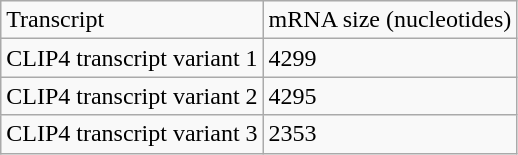<table class="wikitable">
<tr>
<td>Transcript</td>
<td>mRNA size (nucleotides)</td>
</tr>
<tr>
<td>CLIP4 transcript variant 1</td>
<td>4299</td>
</tr>
<tr>
<td>CLIP4 transcript variant 2</td>
<td>4295</td>
</tr>
<tr>
<td>CLIP4 transcript variant 3</td>
<td>2353</td>
</tr>
</table>
